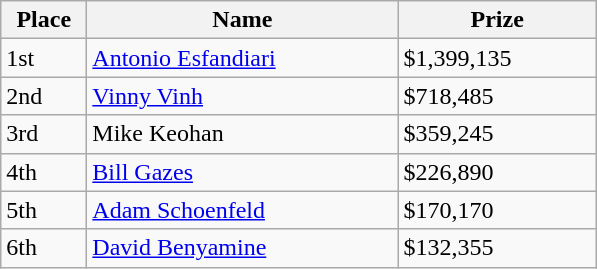<table class="wikitable">
<tr>
<th width="50">Place</th>
<th width="200">Name</th>
<th width="125">Prize</th>
</tr>
<tr>
<td>1st</td>
<td><a href='#'>Antonio Esfandiari</a></td>
<td>$1,399,135</td>
</tr>
<tr>
<td>2nd</td>
<td><a href='#'>Vinny Vinh</a></td>
<td>$718,485</td>
</tr>
<tr>
<td>3rd</td>
<td>Mike Keohan</td>
<td>$359,245</td>
</tr>
<tr>
<td>4th</td>
<td><a href='#'>Bill Gazes</a></td>
<td>$226,890</td>
</tr>
<tr>
<td>5th</td>
<td><a href='#'>Adam Schoenfeld</a></td>
<td>$170,170</td>
</tr>
<tr>
<td>6th</td>
<td><a href='#'>David Benyamine</a></td>
<td>$132,355</td>
</tr>
</table>
